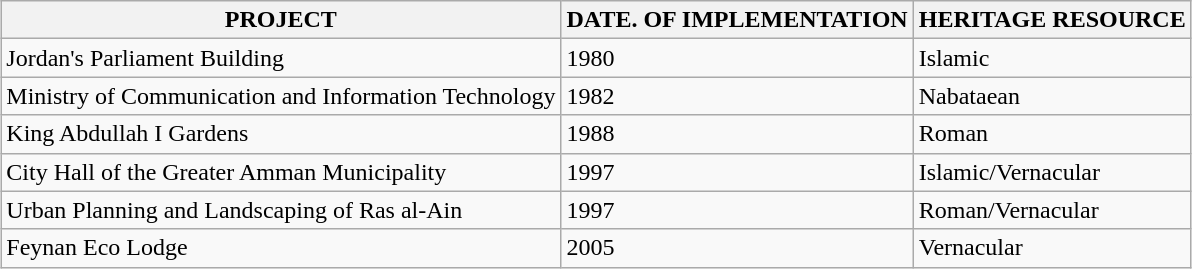<table class="wikitable" style="margin:1em auto;">
<tr>
<th>PROJECT</th>
<th>DATE. OF IMPLEMENTATION</th>
<th>HERITAGE RESOURCE</th>
</tr>
<tr>
<td>Jordan's Parliament Building</td>
<td>1980</td>
<td>Islamic</td>
</tr>
<tr>
<td>Ministry of Communication and Information Technology</td>
<td>1982</td>
<td>Nabataean</td>
</tr>
<tr>
<td>King Abdullah I Gardens</td>
<td>1988</td>
<td>Roman</td>
</tr>
<tr>
<td>City Hall of the Greater Amman Municipality</td>
<td>1997</td>
<td>Islamic/Vernacular</td>
</tr>
<tr>
<td>Urban Planning and Landscaping of Ras al-Ain</td>
<td>1997</td>
<td>Roman/Vernacular</td>
</tr>
<tr>
<td>Feynan Eco Lodge</td>
<td>2005</td>
<td>Vernacular</td>
</tr>
</table>
